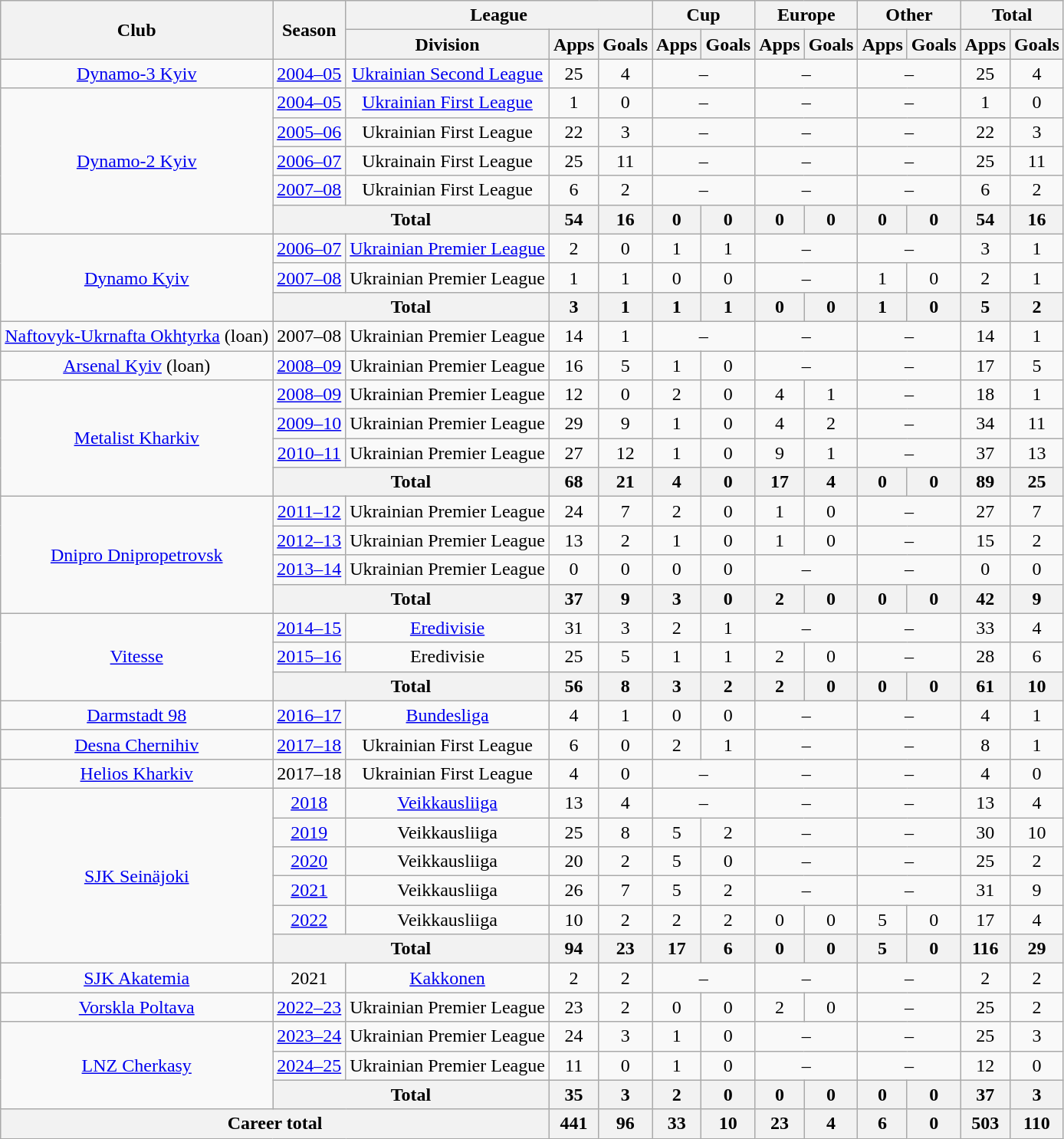<table class="wikitable" style="text-align:center">
<tr>
<th rowspan="2">Club</th>
<th rowspan="2">Season</th>
<th colspan="3">League</th>
<th colspan="2">Cup</th>
<th colspan="2">Europe</th>
<th colspan="2">Other</th>
<th colspan="2">Total</th>
</tr>
<tr>
<th>Division</th>
<th>Apps</th>
<th>Goals</th>
<th>Apps</th>
<th>Goals</th>
<th>Apps</th>
<th>Goals</th>
<th>Apps</th>
<th>Goals</th>
<th>Apps</th>
<th>Goals</th>
</tr>
<tr>
<td><a href='#'>Dynamo-3 Kyiv</a></td>
<td><a href='#'>2004–05</a></td>
<td><a href='#'>Ukrainian Second League</a></td>
<td>25</td>
<td>4</td>
<td colspan=2>–</td>
<td colspan=2>–</td>
<td colspan=2>–</td>
<td>25</td>
<td>4</td>
</tr>
<tr>
<td rowspan=5><a href='#'>Dynamo-2 Kyiv</a></td>
<td><a href='#'>2004–05</a></td>
<td><a href='#'>Ukrainian First League</a></td>
<td>1</td>
<td>0</td>
<td colspan=2>–</td>
<td colspan=2>–</td>
<td colspan=2>–</td>
<td>1</td>
<td>0</td>
</tr>
<tr>
<td><a href='#'>2005–06</a></td>
<td>Ukrainian First League</td>
<td>22</td>
<td>3</td>
<td colspan=2>–</td>
<td colspan=2>–</td>
<td colspan=2>–</td>
<td>22</td>
<td>3</td>
</tr>
<tr>
<td><a href='#'>2006–07</a></td>
<td>Ukrainain First League</td>
<td>25</td>
<td>11</td>
<td colspan=2>–</td>
<td colspan=2>–</td>
<td colspan=2>–</td>
<td>25</td>
<td>11</td>
</tr>
<tr>
<td><a href='#'>2007–08</a></td>
<td>Ukrainian First League</td>
<td>6</td>
<td>2</td>
<td colspan=2>–</td>
<td colspan=2>–</td>
<td colspan=2>–</td>
<td>6</td>
<td>2</td>
</tr>
<tr>
<th colspan=2>Total</th>
<th>54</th>
<th>16</th>
<th>0</th>
<th>0</th>
<th>0</th>
<th>0</th>
<th>0</th>
<th>0</th>
<th>54</th>
<th>16</th>
</tr>
<tr>
<td rowspan=3><a href='#'>Dynamo Kyiv</a></td>
<td><a href='#'>2006–07</a></td>
<td><a href='#'>Ukrainian Premier League</a></td>
<td>2</td>
<td>0</td>
<td>1</td>
<td>1</td>
<td colspan=2>–</td>
<td colspan=2>–</td>
<td>3</td>
<td>1</td>
</tr>
<tr>
<td><a href='#'>2007–08</a></td>
<td>Ukrainian Premier League</td>
<td>1</td>
<td>1</td>
<td>0</td>
<td>0</td>
<td colspan=2>–</td>
<td>1</td>
<td>0</td>
<td>2</td>
<td>1</td>
</tr>
<tr>
<th colspan=2>Total</th>
<th>3</th>
<th>1</th>
<th>1</th>
<th>1</th>
<th>0</th>
<th>0</th>
<th>1</th>
<th>0</th>
<th>5</th>
<th>2</th>
</tr>
<tr>
<td><a href='#'>Naftovyk-Ukrnafta Okhtyrka</a> (loan)</td>
<td>2007–08</td>
<td>Ukrainian Premier League</td>
<td>14</td>
<td>1</td>
<td colspan=2>–</td>
<td colspan=2>–</td>
<td colspan=2>–</td>
<td>14</td>
<td>1</td>
</tr>
<tr>
<td><a href='#'>Arsenal Kyiv</a> (loan)</td>
<td><a href='#'>2008–09</a></td>
<td>Ukrainian Premier League</td>
<td>16</td>
<td>5</td>
<td>1</td>
<td>0</td>
<td colspan=2>–</td>
<td colspan=2>–</td>
<td>17</td>
<td>5</td>
</tr>
<tr>
<td rowspan=4><a href='#'>Metalist Kharkiv</a></td>
<td><a href='#'>2008–09</a></td>
<td>Ukrainian Premier League</td>
<td>12</td>
<td>0</td>
<td>2</td>
<td>0</td>
<td>4</td>
<td>1</td>
<td colspan=2>–</td>
<td>18</td>
<td>1</td>
</tr>
<tr>
<td><a href='#'>2009–10</a></td>
<td>Ukrainian Premier League</td>
<td>29</td>
<td>9</td>
<td>1</td>
<td>0</td>
<td>4</td>
<td>2</td>
<td colspan=2>–</td>
<td>34</td>
<td>11</td>
</tr>
<tr>
<td><a href='#'>2010–11</a></td>
<td>Ukrainian Premier League</td>
<td>27</td>
<td>12</td>
<td>1</td>
<td>0</td>
<td>9</td>
<td>1</td>
<td colspan=2>–</td>
<td>37</td>
<td>13</td>
</tr>
<tr>
<th colspan=2>Total</th>
<th>68</th>
<th>21</th>
<th>4</th>
<th>0</th>
<th>17</th>
<th>4</th>
<th>0</th>
<th>0</th>
<th>89</th>
<th>25</th>
</tr>
<tr>
<td rowspan=4><a href='#'>Dnipro Dnipropetrovsk</a></td>
<td><a href='#'>2011–12</a></td>
<td>Ukrainian Premier League</td>
<td>24</td>
<td>7</td>
<td>2</td>
<td>0</td>
<td>1</td>
<td>0</td>
<td colspan=2>–</td>
<td>27</td>
<td>7</td>
</tr>
<tr>
<td><a href='#'>2012–13</a></td>
<td>Ukrainian Premier League</td>
<td>13</td>
<td>2</td>
<td>1</td>
<td>0</td>
<td>1</td>
<td>0</td>
<td colspan=2>–</td>
<td>15</td>
<td>2</td>
</tr>
<tr>
<td><a href='#'>2013–14</a></td>
<td>Ukrainian Premier League</td>
<td>0</td>
<td>0</td>
<td>0</td>
<td>0</td>
<td colspan=2>–</td>
<td colspan=2>–</td>
<td>0</td>
<td>0</td>
</tr>
<tr>
<th colspan=2>Total</th>
<th>37</th>
<th>9</th>
<th>3</th>
<th>0</th>
<th>2</th>
<th>0</th>
<th>0</th>
<th>0</th>
<th>42</th>
<th>9</th>
</tr>
<tr>
<td rowspan=3><a href='#'>Vitesse</a></td>
<td><a href='#'>2014–15</a></td>
<td><a href='#'>Eredivisie</a></td>
<td>31</td>
<td>3</td>
<td>2</td>
<td>1</td>
<td colspan=2>–</td>
<td colspan=2>–</td>
<td>33</td>
<td>4</td>
</tr>
<tr>
<td><a href='#'>2015–16</a></td>
<td>Eredivisie</td>
<td>25</td>
<td>5</td>
<td>1</td>
<td>1</td>
<td>2</td>
<td>0</td>
<td colspan=2>–</td>
<td>28</td>
<td>6</td>
</tr>
<tr>
<th colspan=2>Total</th>
<th>56</th>
<th>8</th>
<th>3</th>
<th>2</th>
<th>2</th>
<th>0</th>
<th>0</th>
<th>0</th>
<th>61</th>
<th>10</th>
</tr>
<tr>
<td><a href='#'>Darmstadt 98</a></td>
<td><a href='#'>2016–17</a></td>
<td><a href='#'>Bundesliga</a></td>
<td>4</td>
<td>1</td>
<td>0</td>
<td>0</td>
<td colspan=2>–</td>
<td colspan=2>–</td>
<td>4</td>
<td>1</td>
</tr>
<tr>
<td><a href='#'>Desna Chernihiv</a></td>
<td><a href='#'>2017–18</a></td>
<td>Ukrainian First League</td>
<td>6</td>
<td>0</td>
<td>2</td>
<td>1</td>
<td colspan=2>–</td>
<td colspan=2>–</td>
<td>8</td>
<td>1</td>
</tr>
<tr>
<td><a href='#'>Helios Kharkiv</a></td>
<td>2017–18</td>
<td>Ukrainian First League</td>
<td>4</td>
<td>0</td>
<td colspan=2>–</td>
<td colspan=2>–</td>
<td colspan=2>–</td>
<td>4</td>
<td>0</td>
</tr>
<tr>
<td rowspan=6><a href='#'>SJK Seinäjoki</a></td>
<td><a href='#'>2018</a></td>
<td><a href='#'>Veikkausliiga</a></td>
<td>13</td>
<td>4</td>
<td colspan=2>–</td>
<td colspan=2>–</td>
<td colspan=2>–</td>
<td>13</td>
<td>4</td>
</tr>
<tr>
<td><a href='#'>2019</a></td>
<td>Veikkausliiga</td>
<td>25</td>
<td>8</td>
<td>5</td>
<td>2</td>
<td colspan=2>–</td>
<td colspan=2>–</td>
<td>30</td>
<td>10</td>
</tr>
<tr>
<td><a href='#'>2020</a></td>
<td>Veikkausliiga</td>
<td>20</td>
<td>2</td>
<td>5</td>
<td>0</td>
<td colspan=2>–</td>
<td colspan=2>–</td>
<td>25</td>
<td>2</td>
</tr>
<tr>
<td><a href='#'>2021</a></td>
<td>Veikkausliiga</td>
<td>26</td>
<td>7</td>
<td>5</td>
<td>2</td>
<td colspan=2>–</td>
<td colspan=2>–</td>
<td>31</td>
<td>9</td>
</tr>
<tr>
<td><a href='#'>2022</a></td>
<td>Veikkausliiga</td>
<td>10</td>
<td>2</td>
<td>2</td>
<td>2</td>
<td>0</td>
<td>0</td>
<td>5</td>
<td>0</td>
<td>17</td>
<td>4</td>
</tr>
<tr>
<th colspan=2>Total</th>
<th>94</th>
<th>23</th>
<th>17</th>
<th>6</th>
<th>0</th>
<th>0</th>
<th>5</th>
<th>0</th>
<th>116</th>
<th>29</th>
</tr>
<tr>
<td><a href='#'>SJK Akatemia</a></td>
<td>2021</td>
<td><a href='#'>Kakkonen</a></td>
<td>2</td>
<td>2</td>
<td colspan=2>–</td>
<td colspan=2>–</td>
<td colspan=2>–</td>
<td>2</td>
<td>2</td>
</tr>
<tr>
<td><a href='#'>Vorskla Poltava</a></td>
<td><a href='#'>2022–23</a></td>
<td>Ukrainian Premier League</td>
<td>23</td>
<td>2</td>
<td>0</td>
<td>0</td>
<td>2</td>
<td>0</td>
<td colspan=2>–</td>
<td>25</td>
<td>2</td>
</tr>
<tr>
<td rowspan=3><a href='#'>LNZ Cherkasy</a></td>
<td><a href='#'>2023–24</a></td>
<td>Ukrainian Premier League</td>
<td>24</td>
<td>3</td>
<td>1</td>
<td>0</td>
<td colspan=2>–</td>
<td colspan=2>–</td>
<td>25</td>
<td>3</td>
</tr>
<tr>
<td><a href='#'>2024–25</a></td>
<td>Ukrainian Premier League</td>
<td>11</td>
<td>0</td>
<td>1</td>
<td>0</td>
<td colspan=2>–</td>
<td colspan=2>–</td>
<td>12</td>
<td>0</td>
</tr>
<tr>
<th colspan=2>Total</th>
<th>35</th>
<th>3</th>
<th>2</th>
<th>0</th>
<th>0</th>
<th>0</th>
<th>0</th>
<th>0</th>
<th>37</th>
<th>3</th>
</tr>
<tr>
<th colspan="3">Career total</th>
<th>441</th>
<th>96</th>
<th>33</th>
<th>10</th>
<th>23</th>
<th>4</th>
<th>6</th>
<th>0</th>
<th>503</th>
<th>110</th>
</tr>
</table>
